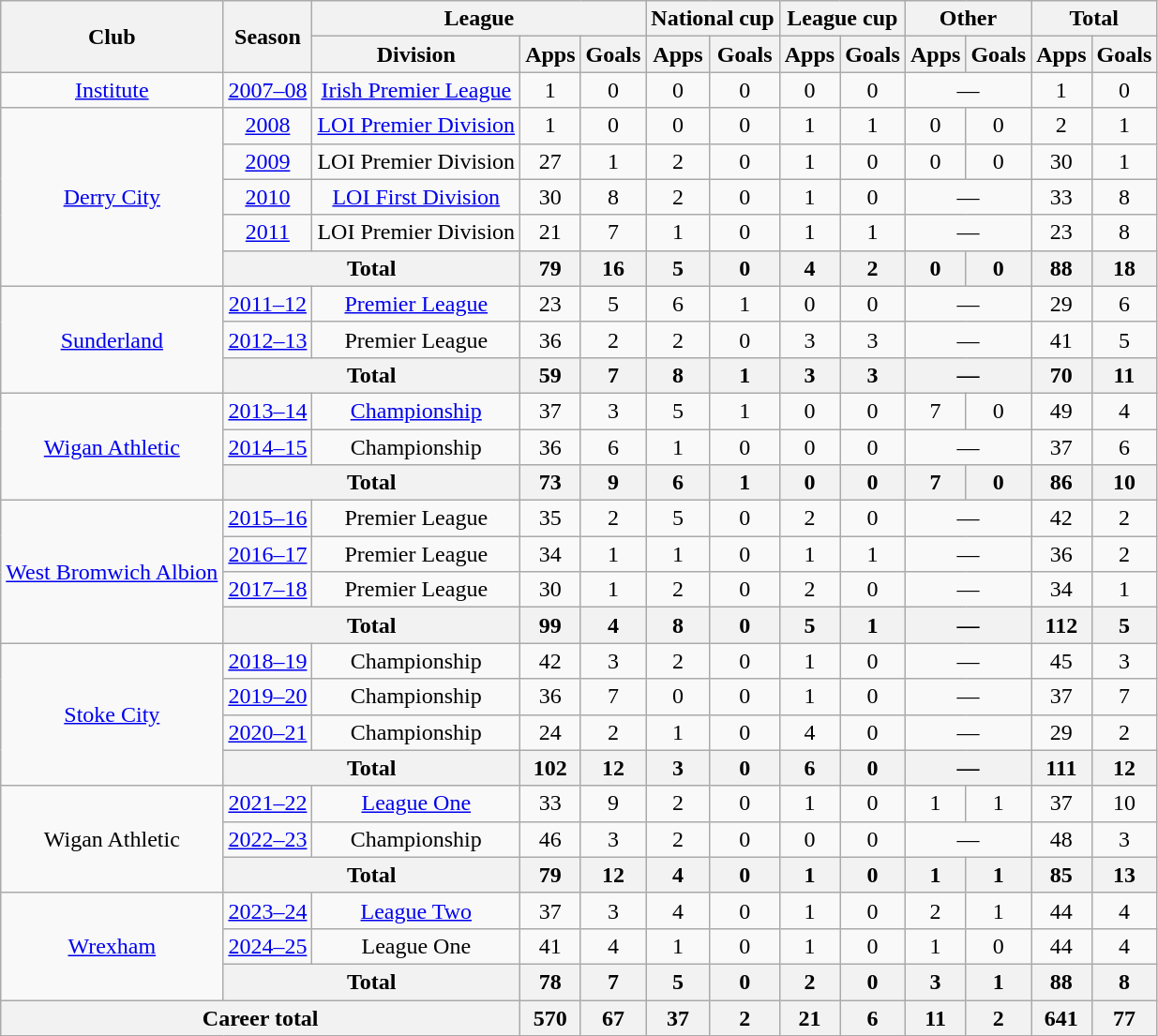<table class="wikitable" style="text-align: center;">
<tr>
<th rowspan="2">Club</th>
<th rowspan="2">Season</th>
<th colspan="3">League</th>
<th colspan="2">National cup</th>
<th colspan="2">League cup</th>
<th colspan="2">Other</th>
<th colspan="2">Total</th>
</tr>
<tr>
<th>Division</th>
<th>Apps</th>
<th>Goals</th>
<th>Apps</th>
<th>Goals</th>
<th>Apps</th>
<th>Goals</th>
<th>Apps</th>
<th>Goals</th>
<th>Apps</th>
<th>Goals</th>
</tr>
<tr>
<td><a href='#'>Institute</a></td>
<td><a href='#'>2007–08</a></td>
<td><a href='#'>Irish Premier League</a></td>
<td>1</td>
<td>0</td>
<td>0</td>
<td>0</td>
<td>0</td>
<td>0</td>
<td colspan="2">—</td>
<td>1</td>
<td>0</td>
</tr>
<tr>
<td rowspan="5"><a href='#'>Derry City</a></td>
<td><a href='#'>2008</a></td>
<td><a href='#'>LOI Premier Division</a></td>
<td>1</td>
<td>0</td>
<td>0</td>
<td>0</td>
<td>1</td>
<td>1</td>
<td>0</td>
<td>0</td>
<td>2</td>
<td>1</td>
</tr>
<tr>
<td><a href='#'>2009</a></td>
<td>LOI Premier Division</td>
<td>27</td>
<td>1</td>
<td>2</td>
<td>0</td>
<td>1</td>
<td>0</td>
<td>0</td>
<td>0</td>
<td>30</td>
<td>1</td>
</tr>
<tr>
<td><a href='#'>2010</a></td>
<td><a href='#'>LOI First Division</a></td>
<td>30</td>
<td>8</td>
<td>2</td>
<td>0</td>
<td>1</td>
<td>0</td>
<td colspan="2">—</td>
<td>33</td>
<td>8</td>
</tr>
<tr>
<td><a href='#'>2011</a></td>
<td>LOI Premier Division</td>
<td>21</td>
<td>7</td>
<td>1</td>
<td>0</td>
<td>1</td>
<td>1</td>
<td colspan="2">—</td>
<td>23</td>
<td>8</td>
</tr>
<tr>
<th colspan="2">Total</th>
<th>79</th>
<th>16</th>
<th>5</th>
<th>0</th>
<th>4</th>
<th>2</th>
<th>0</th>
<th>0</th>
<th>88</th>
<th>18</th>
</tr>
<tr>
<td rowspan="3"><a href='#'>Sunderland</a></td>
<td><a href='#'>2011–12</a></td>
<td><a href='#'>Premier League</a></td>
<td>23</td>
<td>5</td>
<td>6</td>
<td>1</td>
<td>0</td>
<td>0</td>
<td colspan="2">—</td>
<td>29</td>
<td>6</td>
</tr>
<tr>
<td><a href='#'>2012–13</a></td>
<td>Premier League</td>
<td>36</td>
<td>2</td>
<td>2</td>
<td>0</td>
<td>3</td>
<td>3</td>
<td colspan="2">—</td>
<td>41</td>
<td>5</td>
</tr>
<tr>
<th colspan="2">Total</th>
<th>59</th>
<th>7</th>
<th>8</th>
<th>1</th>
<th>3</th>
<th>3</th>
<th colspan="2">—</th>
<th>70</th>
<th>11</th>
</tr>
<tr>
<td rowspan="3"><a href='#'>Wigan Athletic</a></td>
<td><a href='#'>2013–14</a></td>
<td><a href='#'>Championship</a></td>
<td>37</td>
<td>3</td>
<td>5</td>
<td>1</td>
<td>0</td>
<td>0</td>
<td>7</td>
<td>0</td>
<td>49</td>
<td>4</td>
</tr>
<tr>
<td><a href='#'>2014–15</a></td>
<td>Championship</td>
<td>36</td>
<td>6</td>
<td>1</td>
<td>0</td>
<td>0</td>
<td>0</td>
<td colspan="2">—</td>
<td>37</td>
<td>6</td>
</tr>
<tr>
<th colspan="2">Total</th>
<th>73</th>
<th>9</th>
<th>6</th>
<th>1</th>
<th>0</th>
<th>0</th>
<th>7</th>
<th>0</th>
<th>86</th>
<th>10</th>
</tr>
<tr>
<td rowspan="4"><a href='#'>West Bromwich Albion</a></td>
<td><a href='#'>2015–16</a></td>
<td>Premier League</td>
<td>35</td>
<td>2</td>
<td>5</td>
<td>0</td>
<td>2</td>
<td>0</td>
<td colspan="2">—</td>
<td>42</td>
<td>2</td>
</tr>
<tr>
<td><a href='#'>2016–17</a></td>
<td>Premier League</td>
<td>34</td>
<td>1</td>
<td>1</td>
<td>0</td>
<td>1</td>
<td>1</td>
<td colspan="2">—</td>
<td>36</td>
<td>2</td>
</tr>
<tr>
<td><a href='#'>2017–18</a></td>
<td>Premier League</td>
<td>30</td>
<td>1</td>
<td>2</td>
<td>0</td>
<td>2</td>
<td>0</td>
<td colspan="2">—</td>
<td>34</td>
<td>1</td>
</tr>
<tr>
<th colspan="2">Total</th>
<th>99</th>
<th>4</th>
<th>8</th>
<th>0</th>
<th>5</th>
<th>1</th>
<th colspan="2">—</th>
<th>112</th>
<th>5</th>
</tr>
<tr>
<td rowspan="4"><a href='#'>Stoke City</a></td>
<td><a href='#'>2018–19</a></td>
<td>Championship</td>
<td>42</td>
<td>3</td>
<td>2</td>
<td>0</td>
<td>1</td>
<td>0</td>
<td colspan="2">—</td>
<td>45</td>
<td>3</td>
</tr>
<tr>
<td><a href='#'>2019–20</a></td>
<td>Championship</td>
<td>36</td>
<td>7</td>
<td>0</td>
<td>0</td>
<td>1</td>
<td>0</td>
<td colspan="2">—</td>
<td>37</td>
<td>7</td>
</tr>
<tr>
<td><a href='#'>2020–21</a></td>
<td>Championship</td>
<td>24</td>
<td>2</td>
<td>1</td>
<td>0</td>
<td>4</td>
<td>0</td>
<td colspan="2">—</td>
<td>29</td>
<td>2</td>
</tr>
<tr>
<th colspan="2">Total</th>
<th>102</th>
<th>12</th>
<th>3</th>
<th>0</th>
<th>6</th>
<th>0</th>
<th colspan="2">—</th>
<th>111</th>
<th>12</th>
</tr>
<tr>
<td rowspan="3">Wigan Athletic</td>
<td><a href='#'>2021–22</a></td>
<td><a href='#'>League One</a></td>
<td>33</td>
<td>9</td>
<td>2</td>
<td>0</td>
<td>1</td>
<td>0</td>
<td>1</td>
<td>1</td>
<td>37</td>
<td>10</td>
</tr>
<tr>
<td><a href='#'>2022–23</a></td>
<td>Championship</td>
<td>46</td>
<td>3</td>
<td>2</td>
<td>0</td>
<td>0</td>
<td>0</td>
<td colspan="2">—</td>
<td>48</td>
<td>3</td>
</tr>
<tr>
<th colspan="2">Total</th>
<th>79</th>
<th>12</th>
<th>4</th>
<th>0</th>
<th>1</th>
<th>0</th>
<th>1</th>
<th>1</th>
<th>85</th>
<th>13</th>
</tr>
<tr>
<td rowspan="3"><a href='#'>Wrexham</a></td>
<td><a href='#'>2023–24</a></td>
<td><a href='#'>League Two</a></td>
<td>37</td>
<td>3</td>
<td>4</td>
<td>0</td>
<td>1</td>
<td>0</td>
<td>2</td>
<td>1</td>
<td>44</td>
<td>4</td>
</tr>
<tr>
<td><a href='#'>2024–25</a></td>
<td>League One</td>
<td>41</td>
<td>4</td>
<td>1</td>
<td>0</td>
<td>1</td>
<td>0</td>
<td>1</td>
<td>0</td>
<td>44</td>
<td>4</td>
</tr>
<tr>
<th colspan="2">Total</th>
<th>78</th>
<th>7</th>
<th>5</th>
<th>0</th>
<th>2</th>
<th>0</th>
<th>3</th>
<th>1</th>
<th>88</th>
<th>8</th>
</tr>
<tr>
<th colspan="3">Career total</th>
<th>570</th>
<th>67</th>
<th>37</th>
<th>2</th>
<th>21</th>
<th>6</th>
<th>11</th>
<th>2</th>
<th>641</th>
<th>77</th>
</tr>
</table>
